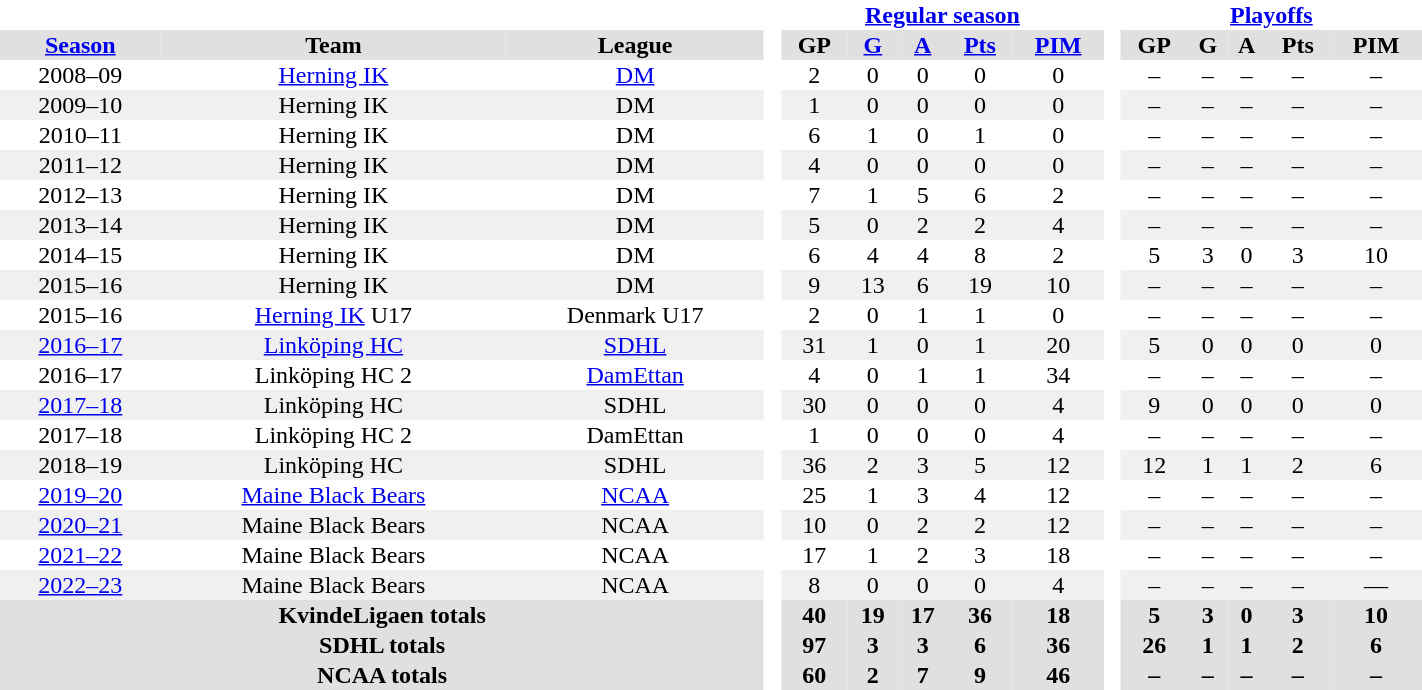<table border="0" cellpadding="1" cellspacing="0" width="75%" style="text-align:center">
<tr>
<th colspan="3" bgcolor="#ffffff"> </th>
<th rowspan="52" bgcolor="#ffffff"> </th>
<th colspan="5"><a href='#'>Regular season</a></th>
<th rowspan="52" bgcolor="#ffffff"> </th>
<th colspan="5"><a href='#'>Playoffs</a></th>
</tr>
<tr bgcolor="#e0e0e0">
<th><a href='#'>Season</a></th>
<th>Team</th>
<th>League</th>
<th>GP</th>
<th><a href='#'>G</a></th>
<th><a href='#'>A</a></th>
<th><a href='#'>Pts</a></th>
<th><a href='#'>PIM</a></th>
<th>GP</th>
<th>G</th>
<th>A</th>
<th>Pts</th>
<th>PIM</th>
</tr>
<tr>
<td>2008–09</td>
<td><a href='#'>Herning IK</a></td>
<td><a href='#'>DM</a></td>
<td>2</td>
<td>0</td>
<td>0</td>
<td>0</td>
<td>0</td>
<td>–</td>
<td>–</td>
<td>–</td>
<td>–</td>
<td>–</td>
</tr>
<tr bgcolor="#f0f0f0">
<td>2009–10</td>
<td>Herning IK</td>
<td>DM</td>
<td>1</td>
<td>0</td>
<td>0</td>
<td>0</td>
<td>0</td>
<td>–</td>
<td>–</td>
<td>–</td>
<td>–</td>
<td>–</td>
</tr>
<tr>
<td>2010–11</td>
<td>Herning IK</td>
<td>DM</td>
<td>6</td>
<td>1</td>
<td>0</td>
<td>1</td>
<td>0</td>
<td>–</td>
<td>–</td>
<td>–</td>
<td>–</td>
<td>–</td>
</tr>
<tr bgcolor="#f0f0f0">
<td>2011–12</td>
<td>Herning IK</td>
<td>DM</td>
<td>4</td>
<td>0</td>
<td>0</td>
<td>0</td>
<td>0</td>
<td>–</td>
<td>–</td>
<td>–</td>
<td>–</td>
<td>–</td>
</tr>
<tr>
<td>2012–13</td>
<td>Herning IK</td>
<td>DM</td>
<td>7</td>
<td>1</td>
<td>5</td>
<td>6</td>
<td>2</td>
<td>–</td>
<td>–</td>
<td>–</td>
<td>–</td>
<td>–</td>
</tr>
<tr bgcolor="#f0f0f0">
<td>2013–14</td>
<td>Herning IK</td>
<td>DM</td>
<td>5</td>
<td>0</td>
<td>2</td>
<td>2</td>
<td>4</td>
<td>–</td>
<td>–</td>
<td>–</td>
<td>–</td>
<td>–</td>
</tr>
<tr>
<td>2014–15</td>
<td>Herning IK</td>
<td>DM</td>
<td>6</td>
<td>4</td>
<td>4</td>
<td>8</td>
<td>2</td>
<td>5</td>
<td>3</td>
<td>0</td>
<td>3</td>
<td>10</td>
</tr>
<tr bgcolor="#f0f0f0">
<td>2015–16</td>
<td>Herning IK</td>
<td>DM</td>
<td>9</td>
<td>13</td>
<td>6</td>
<td>19</td>
<td>10</td>
<td>–</td>
<td>–</td>
<td>–</td>
<td>–</td>
<td>–</td>
</tr>
<tr>
<td>2015–16</td>
<td><a href='#'>Herning IK</a> U17</td>
<td>Denmark U17</td>
<td>2</td>
<td>0</td>
<td>1</td>
<td>1</td>
<td>0</td>
<td>–</td>
<td>–</td>
<td>–</td>
<td>–</td>
<td>–</td>
</tr>
<tr bgcolor="#f0f0f0">
<td><a href='#'>2016–17</a></td>
<td><a href='#'>Linköping HC</a></td>
<td><a href='#'>SDHL</a></td>
<td>31</td>
<td>1</td>
<td>0</td>
<td>1</td>
<td>20</td>
<td>5</td>
<td>0</td>
<td>0</td>
<td>0</td>
<td>0</td>
</tr>
<tr>
<td>2016–17</td>
<td>Linköping HC 2</td>
<td><a href='#'>DamEttan</a></td>
<td>4</td>
<td>0</td>
<td>1</td>
<td>1</td>
<td>34</td>
<td>–</td>
<td>–</td>
<td>–</td>
<td>–</td>
<td>–</td>
</tr>
<tr bgcolor="#f0f0f0">
<td><a href='#'>2017–18</a></td>
<td>Linköping HC</td>
<td>SDHL</td>
<td>30</td>
<td>0</td>
<td>0</td>
<td>0</td>
<td>4</td>
<td>9</td>
<td>0</td>
<td>0</td>
<td>0</td>
<td>0</td>
</tr>
<tr>
<td>2017–18</td>
<td>Linköping HC 2</td>
<td>DamEttan</td>
<td>1</td>
<td>0</td>
<td>0</td>
<td>0</td>
<td>4</td>
<td>–</td>
<td>–</td>
<td>–</td>
<td>–</td>
<td>–</td>
</tr>
<tr bgcolor="#f0f0f0">
<td>2018–19</td>
<td>Linköping HC</td>
<td>SDHL</td>
<td>36</td>
<td>2</td>
<td>3</td>
<td>5</td>
<td>12</td>
<td>12</td>
<td>1</td>
<td>1</td>
<td>2</td>
<td>6</td>
</tr>
<tr>
<td><a href='#'>2019–20</a></td>
<td><a href='#'>Maine Black Bears</a></td>
<td><a href='#'>NCAA</a></td>
<td>25</td>
<td>1</td>
<td>3</td>
<td>4</td>
<td>12</td>
<td>–</td>
<td>–</td>
<td>–</td>
<td>–</td>
<td>–</td>
</tr>
<tr bgcolor="#f0f0f0">
<td><a href='#'>2020–21</a></td>
<td>Maine Black Bears</td>
<td>NCAA</td>
<td>10</td>
<td>0</td>
<td>2</td>
<td>2</td>
<td>12</td>
<td>–</td>
<td>–</td>
<td>–</td>
<td>–</td>
<td>–</td>
</tr>
<tr>
<td><a href='#'>2021–22</a></td>
<td>Maine Black Bears</td>
<td>NCAA</td>
<td>17</td>
<td>1</td>
<td>2</td>
<td>3</td>
<td>18</td>
<td>–</td>
<td>–</td>
<td>–</td>
<td>–</td>
<td>–</td>
</tr>
<tr bgcolor="#f0f0f0">
<td><a href='#'>2022–23</a></td>
<td>Maine Black Bears</td>
<td>NCAA</td>
<td>8</td>
<td>0</td>
<td>0</td>
<td>0</td>
<td>4</td>
<td>–</td>
<td>–</td>
<td>–</td>
<td>–</td>
<td>—</td>
</tr>
<tr bgcolor="#e0e0e0">
<th colspan="3">KvindeLigaen totals</th>
<th>40</th>
<th>19</th>
<th>17</th>
<th>36</th>
<th>18</th>
<th>5</th>
<th>3</th>
<th>0</th>
<th>3</th>
<th>10</th>
</tr>
<tr bgcolor="#e0e0e0">
<th colspan="3">SDHL totals</th>
<th>97</th>
<th>3</th>
<th>3</th>
<th>6</th>
<th>36</th>
<th>26</th>
<th>1</th>
<th>1</th>
<th>2</th>
<th>6</th>
</tr>
<tr bgcolor="#e0e0e0">
<th colspan="3">NCAA totals</th>
<th>60</th>
<th>2</th>
<th>7</th>
<th>9</th>
<th>46</th>
<th>–</th>
<th>–</th>
<th>–</th>
<th>–</th>
<th>–</th>
</tr>
</table>
